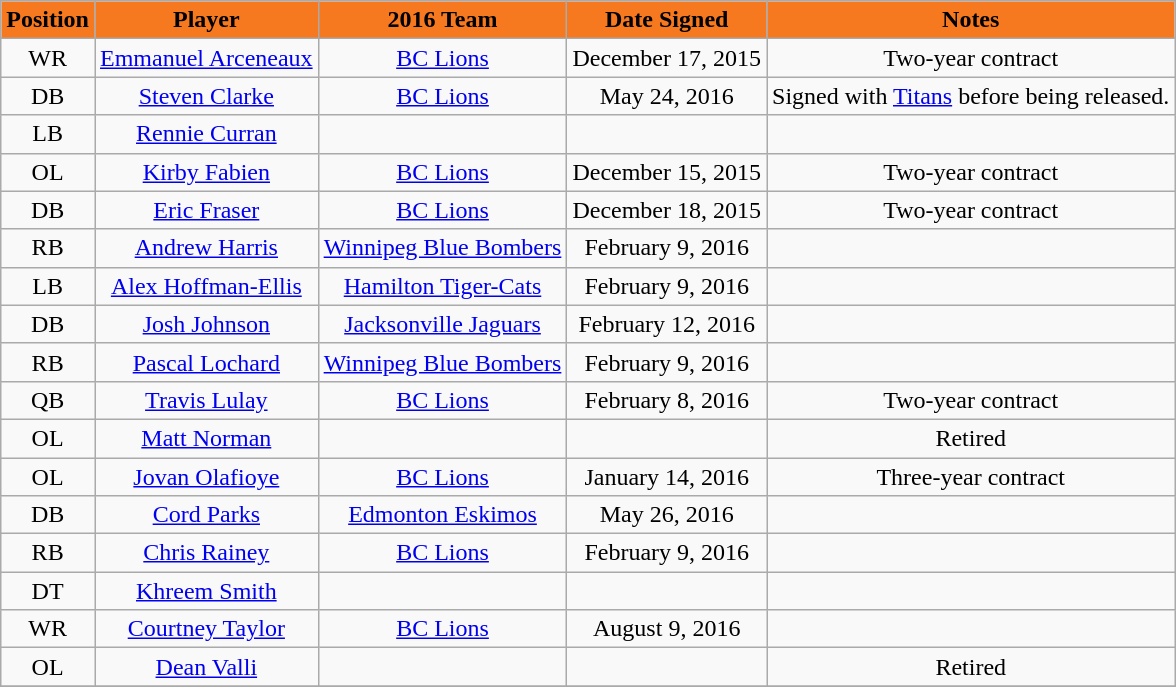<table class="wikitable sortable">
<tr>
<th style="background:#F6791F;color:black;">Position</th>
<th style="background:#F6791F;color:black;">Player</th>
<th style="background:#F6791F;color:black;">2016 Team</th>
<th style="background:#F6791F;color:black;">Date Signed</th>
<th style="background:#F6791F;color:black;">Notes</th>
</tr>
<tr align="center">
<td align=center>WR</td>
<td><a href='#'>Emmanuel Arceneaux</a></td>
<td><a href='#'>BC Lions</a></td>
<td>December 17, 2015</td>
<td>Two-year contract</td>
</tr>
<tr align="center">
<td align=center>DB</td>
<td><a href='#'>Steven Clarke</a></td>
<td><a href='#'>BC Lions</a></td>
<td>May 24, 2016</td>
<td>Signed with <a href='#'>Titans</a> before being released.</td>
</tr>
<tr align="center">
<td align=center>LB</td>
<td><a href='#'>Rennie Curran</a></td>
<td></td>
<td></td>
<td></td>
</tr>
<tr align="center">
<td align=center>OL</td>
<td><a href='#'>Kirby Fabien</a></td>
<td><a href='#'>BC Lions</a></td>
<td>December 15, 2015</td>
<td>Two-year contract</td>
</tr>
<tr align="center">
<td align=center>DB</td>
<td><a href='#'>Eric Fraser</a></td>
<td><a href='#'>BC Lions</a></td>
<td>December 18, 2015</td>
<td>Two-year contract</td>
</tr>
<tr align="center">
<td align=center>RB</td>
<td><a href='#'>Andrew Harris</a></td>
<td><a href='#'>Winnipeg Blue Bombers</a></td>
<td>February 9, 2016</td>
<td></td>
</tr>
<tr align="center">
<td align=center>LB</td>
<td><a href='#'>Alex Hoffman-Ellis</a></td>
<td><a href='#'>Hamilton Tiger-Cats</a></td>
<td>February 9, 2016</td>
<td></td>
</tr>
<tr align="center">
<td align=center>DB</td>
<td><a href='#'>Josh Johnson</a></td>
<td><a href='#'>Jacksonville Jaguars</a></td>
<td>February 12, 2016</td>
<td></td>
</tr>
<tr align="center">
<td align=center>RB</td>
<td><a href='#'>Pascal Lochard</a></td>
<td><a href='#'>Winnipeg Blue Bombers</a></td>
<td>February 9, 2016</td>
<td></td>
</tr>
<tr align="center">
<td align=center>QB</td>
<td><a href='#'>Travis Lulay</a></td>
<td><a href='#'>BC Lions</a></td>
<td>February 8, 2016</td>
<td>Two-year contract</td>
</tr>
<tr align="center">
<td align=center>OL</td>
<td><a href='#'>Matt Norman</a></td>
<td></td>
<td></td>
<td>Retired</td>
</tr>
<tr align="center">
<td align=center>OL</td>
<td><a href='#'>Jovan Olafioye</a></td>
<td><a href='#'>BC Lions</a></td>
<td>January 14, 2016</td>
<td>Three-year contract</td>
</tr>
<tr align="center">
<td align=center>DB</td>
<td><a href='#'>Cord Parks</a></td>
<td><a href='#'>Edmonton Eskimos</a></td>
<td>May 26, 2016</td>
<td></td>
</tr>
<tr align="center">
<td align=center>RB</td>
<td><a href='#'>Chris Rainey</a></td>
<td><a href='#'>BC Lions</a></td>
<td>February 9, 2016</td>
<td></td>
</tr>
<tr align="center">
<td align=center>DT</td>
<td><a href='#'>Khreem Smith</a></td>
<td></td>
<td></td>
<td></td>
</tr>
<tr align="center">
<td align=center>WR</td>
<td><a href='#'>Courtney Taylor</a></td>
<td><a href='#'>BC Lions</a></td>
<td>August 9, 2016</td>
<td></td>
</tr>
<tr align="center">
<td align=center>OL</td>
<td><a href='#'>Dean Valli</a></td>
<td></td>
<td></td>
<td>Retired</td>
</tr>
<tr>
</tr>
</table>
